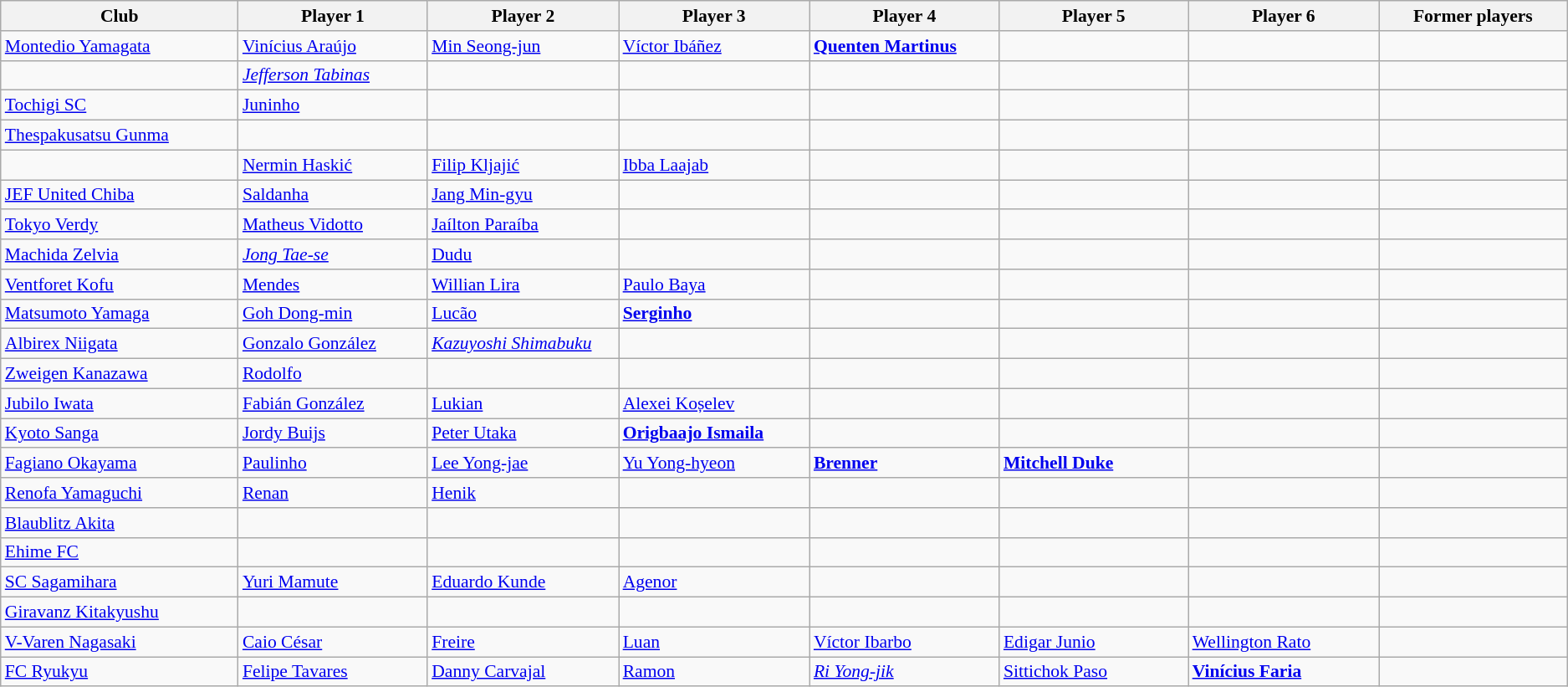<table class="wikitable sortable" style="font-size:90%;">
<tr>
<th width="200">Club</th>
<th width="160">Player 1</th>
<th width="160">Player 2</th>
<th width="160">Player 3</th>
<th width="160">Player 4</th>
<th width="160">Player 5</th>
<th width="160">Player 6</th>
<th width="160">Former players</th>
</tr>
<tr>
<td><a href='#'>Montedio Yamagata</a></td>
<td> <a href='#'>Vinícius Araújo</a></td>
<td> <a href='#'>Min Seong-jun</a></td>
<td> <a href='#'>Víctor Ibáñez</a></td>
<td> <strong><a href='#'>Quenten Martinus</a></strong></td>
<td></td>
<td></td>
<td></td>
</tr>
<tr>
<td></td>
<td> <em><a href='#'>Jefferson Tabinas</a></em></td>
<td></td>
<td></td>
<td></td>
<td></td>
<td></td>
<td></td>
</tr>
<tr>
<td><a href='#'>Tochigi SC</a></td>
<td> <a href='#'>Juninho</a></td>
<td></td>
<td></td>
<td></td>
<td></td>
<td></td>
<td></td>
</tr>
<tr>
<td><a href='#'>Thespakusatsu Gunma</a></td>
<td></td>
<td></td>
<td></td>
<td></td>
<td></td>
<td></td>
<td></td>
</tr>
<tr>
<td></td>
<td> <a href='#'>Nermin Haskić</a></td>
<td> <a href='#'>Filip Kljajić</a></td>
<td> <a href='#'>Ibba Laajab</a></td>
<td></td>
<td></td>
<td></td>
<td></td>
</tr>
<tr>
<td><a href='#'>JEF United Chiba</a></td>
<td> <a href='#'>Saldanha</a></td>
<td> <a href='#'>Jang Min-gyu</a></td>
<td></td>
<td></td>
<td></td>
<td></td>
<td></td>
</tr>
<tr>
<td><a href='#'>Tokyo Verdy</a></td>
<td> <a href='#'>Matheus Vidotto</a></td>
<td> <a href='#'>Jaílton Paraíba</a></td>
<td></td>
<td></td>
<td></td>
<td></td>
<td></td>
</tr>
<tr>
<td><a href='#'>Machida Zelvia</a></td>
<td> <em><a href='#'>Jong Tae-se</a></em></td>
<td> <a href='#'>Dudu</a></td>
<td></td>
<td></td>
<td></td>
<td></td>
<td></td>
</tr>
<tr>
<td><a href='#'>Ventforet Kofu</a></td>
<td> <a href='#'>Mendes</a></td>
<td> <a href='#'>Willian Lira</a></td>
<td> <a href='#'>Paulo Baya</a></td>
<td></td>
<td></td>
<td></td>
<td></td>
</tr>
<tr>
<td><a href='#'>Matsumoto Yamaga</a></td>
<td> <a href='#'>Goh Dong-min</a></td>
<td> <a href='#'>Lucão</a></td>
<td> <strong><a href='#'>Serginho</a></strong></td>
<td></td>
<td></td>
<td></td>
<td></td>
</tr>
<tr>
<td><a href='#'>Albirex Niigata</a></td>
<td> <a href='#'>Gonzalo González</a></td>
<td> <em><a href='#'>Kazuyoshi Shimabuku</a></em></td>
<td></td>
<td></td>
<td></td>
<td></td>
<td></td>
</tr>
<tr>
<td><a href='#'>Zweigen Kanazawa</a></td>
<td> <a href='#'>Rodolfo</a></td>
<td></td>
<td></td>
<td></td>
<td></td>
<td></td>
<td></td>
</tr>
<tr>
<td><a href='#'>Jubilo Iwata</a></td>
<td> <a href='#'>Fabián González</a></td>
<td> <a href='#'>Lukian</a></td>
<td> <a href='#'>Alexei Koșelev</a></td>
<td></td>
<td></td>
<td></td>
<td></td>
</tr>
<tr>
<td><a href='#'>Kyoto Sanga</a></td>
<td> <a href='#'>Jordy Buijs</a></td>
<td> <a href='#'>Peter Utaka</a></td>
<td> <strong><a href='#'>Origbaajo Ismaila</a></strong></td>
<td></td>
<td></td>
<td></td>
<td></td>
</tr>
<tr>
<td><a href='#'>Fagiano Okayama</a></td>
<td> <a href='#'>Paulinho</a></td>
<td> <a href='#'>Lee Yong-jae</a></td>
<td> <a href='#'>Yu Yong-hyeon</a></td>
<td> <strong><a href='#'>Brenner</a></strong></td>
<td> <strong><a href='#'>Mitchell Duke</a></strong></td>
<td></td>
<td></td>
</tr>
<tr>
<td><a href='#'>Renofa Yamaguchi</a></td>
<td> <a href='#'>Renan</a></td>
<td> <a href='#'>Henik</a></td>
<td></td>
<td></td>
<td></td>
<td></td>
<td></td>
</tr>
<tr>
<td><a href='#'>Blaublitz Akita</a></td>
<td></td>
<td></td>
<td></td>
<td></td>
<td></td>
<td></td>
<td></td>
</tr>
<tr>
<td><a href='#'>Ehime FC</a></td>
<td></td>
<td></td>
<td></td>
<td></td>
<td></td>
<td></td>
<td></td>
</tr>
<tr>
<td><a href='#'>SC Sagamihara</a></td>
<td> <a href='#'>Yuri Mamute</a></td>
<td> <a href='#'>Eduardo Kunde</a></td>
<td> <a href='#'>Agenor</a></td>
<td></td>
<td></td>
<td></td>
<td></td>
</tr>
<tr>
<td><a href='#'>Giravanz Kitakyushu</a></td>
<td></td>
<td></td>
<td></td>
<td></td>
<td></td>
<td></td>
<td></td>
</tr>
<tr>
<td><a href='#'>V-Varen Nagasaki</a></td>
<td> <a href='#'>Caio César</a></td>
<td> <a href='#'>Freire</a></td>
<td> <a href='#'>Luan</a></td>
<td> <a href='#'>Víctor Ibarbo</a></td>
<td> <a href='#'>Edigar Junio</a></td>
<td> <a href='#'>Wellington Rato</a></td>
<td></td>
</tr>
<tr>
<td><a href='#'>FC Ryukyu</a></td>
<td> <a href='#'>Felipe Tavares</a></td>
<td> <a href='#'>Danny Carvajal</a></td>
<td> <a href='#'>Ramon</a></td>
<td> <em><a href='#'>Ri Yong-jik</a></em></td>
<td> <a href='#'>Sittichok Paso</a></td>
<td> <strong><a href='#'>Vinícius Faria</a></strong></td>
<td></td>
</tr>
</table>
